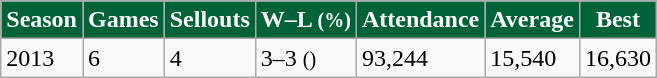<table class="wikitable">
<tr style="background: #006338; color: #FFFFFF" align="center">
<td><strong>Season</strong></td>
<td><strong>Games</strong></td>
<td><strong>Sellouts</strong></td>
<td><strong>W–L <small>(%)</small></strong></td>
<td><strong>Attendance</strong></td>
<td><strong>Average</strong></td>
<td><strong>Best</strong></td>
</tr>
<tr>
<td>2013</td>
<td>6</td>
<td>4</td>
<td>3–3 <small>()</small></td>
<td>93,244</td>
<td>15,540</td>
<td>16,630</td>
</tr>
</table>
